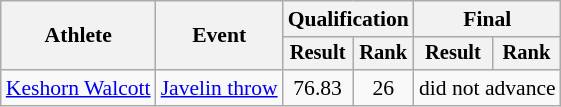<table class="wikitable" style="font-size:90%">
<tr>
<th rowspan="2">Athlete</th>
<th rowspan="2">Event</th>
<th colspan="2">Qualification</th>
<th colspan="2">Final</th>
</tr>
<tr style="font-size:95%">
<th>Result</th>
<th>Rank</th>
<th>Result</th>
<th>Rank</th>
</tr>
<tr style=text-align:center>
<td style=text-align:left><a href='#'>Keshorn Walcott</a></td>
<td style=text-align:left><a href='#'>Javelin throw</a></td>
<td>76.83</td>
<td>26</td>
<td colspan=2>did not advance</td>
</tr>
</table>
